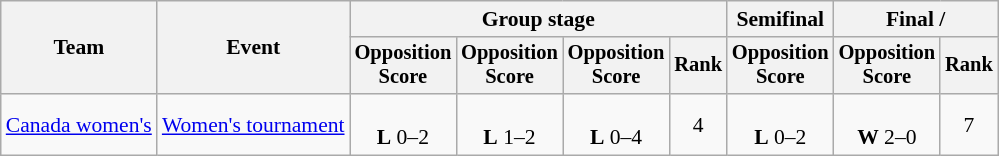<table class="wikitable" style="font-size:90%">
<tr>
<th rowspan=2>Team</th>
<th rowspan=2>Event</th>
<th colspan=4>Group stage</th>
<th>Semifinal</th>
<th colspan=2>Final / </th>
</tr>
<tr style="font-size:95%">
<th>Opposition<br>Score</th>
<th>Opposition<br>Score</th>
<th>Opposition<br>Score</th>
<th>Rank</th>
<th>Opposition<br>Score</th>
<th>Opposition<br>Score</th>
<th>Rank</th>
</tr>
<tr align=center>
<td align=left><a href='#'>Canada women's</a></td>
<td align=left><a href='#'>Women's tournament</a></td>
<td><br><strong>L</strong> 0–2</td>
<td><br><strong>L</strong> 1–2</td>
<td><br><strong>L</strong> 0–4</td>
<td>4</td>
<td><br><strong>L</strong> 0–2</td>
<td><br><strong>W</strong> 2–0</td>
<td>7</td>
</tr>
</table>
